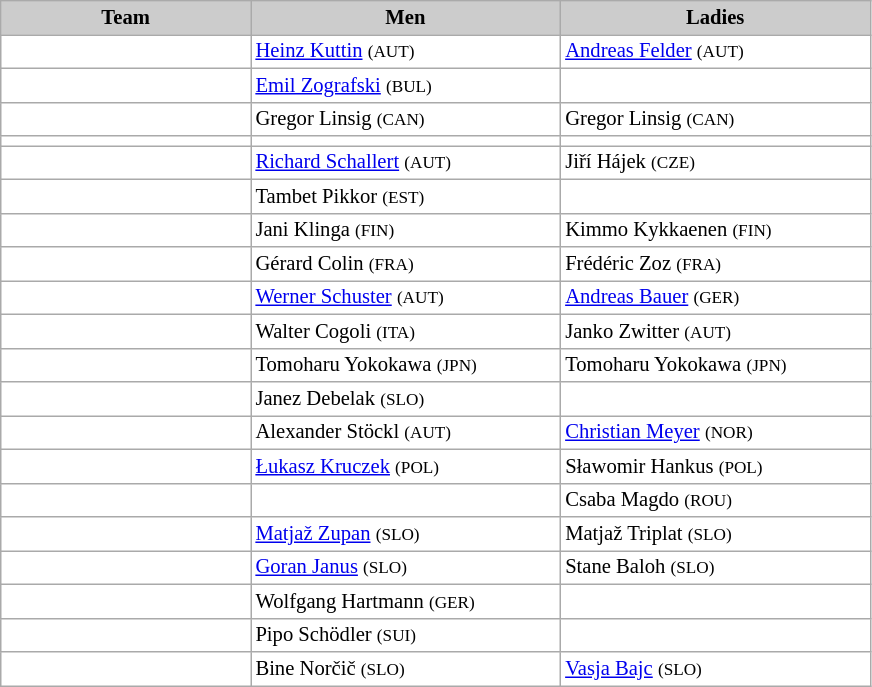<table class="wikitable plainrowheaders" style="background:#fff; font-size:86%; border:grey solid 1px; border-collapse:collapse;">
<tr style="background:#ccc; text-align:center;">
<th style="background-color: #ccc;" width=160>Team</th>
<th style="background-color: #ccc;" width=200>Men</th>
<th style="background-color: #ccc;" width=200>Ladies</th>
</tr>
<tr>
<td></td>
<td><a href='#'>Heinz Kuttin</a> <small>(AUT)</small></td>
<td><a href='#'>Andreas Felder</a> <small>(AUT)</small></td>
</tr>
<tr>
<td></td>
<td><a href='#'>Emil Zografski</a> <small>(BUL)</small></td>
<td></td>
</tr>
<tr>
<td></td>
<td>Gregor Linsig <small>(CAN)</small></td>
<td>Gregor Linsig <small>(CAN)</small></td>
</tr>
<tr>
<td></td>
<td></td>
<td></td>
</tr>
<tr>
<td></td>
<td><a href='#'>Richard Schallert</a> <small>(AUT)</small></td>
<td>Jiří Hájek <small>(CZE)</small></td>
</tr>
<tr>
<td></td>
<td>Tambet Pikkor <small>(EST)</small></td>
<td></td>
</tr>
<tr>
<td></td>
<td>Jani Klinga <small>(FIN)</small></td>
<td>Kimmo Kykkaenen <small>(FIN)</small></td>
</tr>
<tr>
<td></td>
<td>Gérard Colin <small>(FRA)</small></td>
<td>Frédéric Zoz <small>(FRA)</small></td>
</tr>
<tr>
<td></td>
<td><a href='#'>Werner Schuster</a> <small>(AUT)</small></td>
<td><a href='#'>Andreas Bauer</a> <small>(GER)</small></td>
</tr>
<tr>
<td></td>
<td>Walter Cogoli <small>(ITA)</small></td>
<td>Janko Zwitter <small>(AUT)</small></td>
</tr>
<tr>
<td></td>
<td>Tomoharu Yokokawa <small>(JPN)</small></td>
<td>Tomoharu Yokokawa <small>(JPN)</small></td>
</tr>
<tr>
<td></td>
<td>Janez Debelak <small>(SLO)</small></td>
<td></td>
</tr>
<tr>
<td></td>
<td>Alexander Stöckl <small>(AUT)</small></td>
<td><a href='#'>Christian Meyer</a> <small>(NOR)</small></td>
</tr>
<tr>
<td></td>
<td><a href='#'>Łukasz Kruczek</a> <small>(POL)</small></td>
<td>Sławomir Hankus <small>(POL)</small></td>
</tr>
<tr>
<td></td>
<td></td>
<td>Csaba Magdo <small>(ROU)</small></td>
</tr>
<tr>
<td></td>
<td><a href='#'>Matjaž Zupan</a> <small>(SLO)</small></td>
<td>Matjaž Triplat <small>(SLO)</small></td>
</tr>
<tr>
<td></td>
<td><a href='#'>Goran Janus</a> <small>(SLO)</small></td>
<td>Stane Baloh <small>(SLO)</small></td>
</tr>
<tr>
<td></td>
<td>Wolfgang Hartmann <small>(GER)</small></td>
<td></td>
</tr>
<tr>
<td></td>
<td>Pipo Schödler <small>(SUI)</small></td>
<td></td>
</tr>
<tr>
<td></td>
<td>Bine Norčič <small>(SLO)</small></td>
<td><a href='#'>Vasja Bajc</a> <small>(SLO)</small></td>
</tr>
</table>
